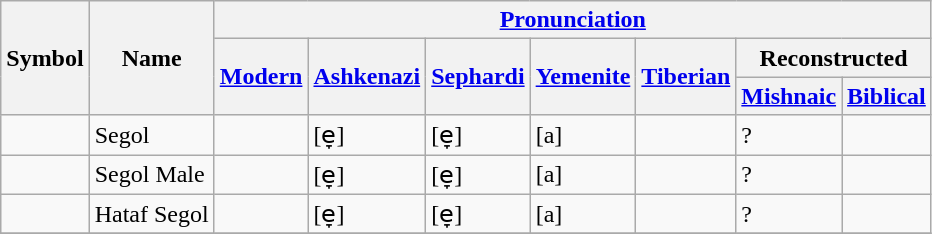<table class="wikitable">
<tr>
<th rowspan=3>Symbol</th>
<th rowspan=3>Name</th>
<th ! colspan=7><a href='#'>Pronunciation</a></th>
</tr>
<tr>
<th ! rowspan=2><a href='#'>Modern</a></th>
<th ! rowspan=2><a href='#'>Ashkenazi</a></th>
<th ! rowspan=2><a href='#'>Sephardi</a></th>
<th ! rowspan=2><a href='#'>Yemenite</a></th>
<th ! rowspan=2><a href='#'>Tiberian</a></th>
<th ! colspan=2>Reconstructed</th>
</tr>
<tr>
<th><a href='#'>Mishnaic</a></th>
<th><a href='#'>Biblical</a></th>
</tr>
<tr>
<td align="center" style="font-family:David, Arial Unicode, SBL Hebrew;font-size:200%"></td>
<td>Segol</td>
<td></td>
<td>[e̞]</td>
<td>[e̞]</td>
<td>[a]</td>
<td></td>
<td>?</td>
<td></td>
</tr>
<tr>
<td align="center" style="font-family:David, Arial Unicode, SBL Hebrew;font-size:200%">  </td>
<td>Segol Male</td>
<td></td>
<td>[e̞]</td>
<td>[e̞]</td>
<td>[a]</td>
<td></td>
<td>?</td>
<td></td>
</tr>
<tr>
<td align="center" style="font-family:David, Arial Unicode, SBL Hebrew;font-size:200%"></td>
<td>Hataf Segol</td>
<td></td>
<td>[e̞]</td>
<td>[e̞]</td>
<td>[a]</td>
<td></td>
<td>?</td>
<td></td>
</tr>
<tr>
</tr>
</table>
